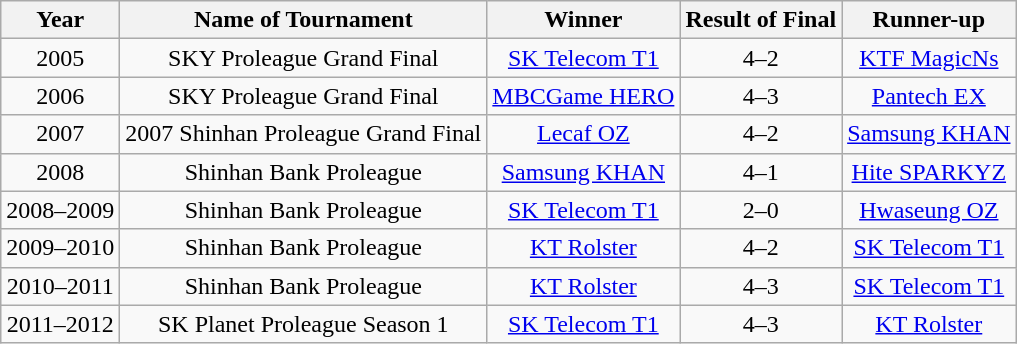<table class="wikitable" style="text-align:center">
<tr>
<th>Year</th>
<th>Name of Tournament</th>
<th>Winner</th>
<th>Result of Final</th>
<th>Runner-up</th>
</tr>
<tr>
<td>2005</td>
<td>SKY Proleague Grand Final</td>
<td><a href='#'>SK Telecom T1</a></td>
<td>4–2</td>
<td><a href='#'>KTF MagicNs</a></td>
</tr>
<tr>
<td>2006</td>
<td>SKY Proleague Grand Final</td>
<td><a href='#'>MBCGame HERO</a></td>
<td>4–3</td>
<td><a href='#'>Pantech EX</a></td>
</tr>
<tr>
<td>2007</td>
<td>2007 Shinhan Proleague Grand Final</td>
<td><a href='#'>Lecaf OZ</a></td>
<td>4–2</td>
<td><a href='#'>Samsung KHAN</a></td>
</tr>
<tr>
<td>2008</td>
<td>Shinhan Bank Proleague</td>
<td><a href='#'>Samsung KHAN</a></td>
<td>4–1</td>
<td><a href='#'>Hite SPARKYZ</a></td>
</tr>
<tr>
<td>2008–2009</td>
<td>Shinhan Bank Proleague</td>
<td><a href='#'>SK Telecom T1</a></td>
<td>2–0</td>
<td><a href='#'>Hwaseung OZ</a></td>
</tr>
<tr>
<td>2009–2010</td>
<td>Shinhan Bank Proleague</td>
<td><a href='#'>KT Rolster</a></td>
<td>4–2</td>
<td><a href='#'>SK Telecom T1</a></td>
</tr>
<tr>
<td>2010–2011</td>
<td>Shinhan Bank Proleague</td>
<td><a href='#'>KT Rolster</a></td>
<td>4–3</td>
<td><a href='#'>SK Telecom T1</a></td>
</tr>
<tr>
<td>2011–2012</td>
<td>SK Planet Proleague Season 1</td>
<td><a href='#'>SK Telecom T1</a></td>
<td>4–3</td>
<td><a href='#'>KT Rolster</a></td>
</tr>
</table>
